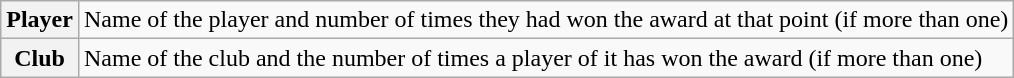<table class="wikitable plainrowheaders">
<tr>
<th scope="row" style="text-align:center;">Player </th>
<td>Name of the player and number of times they had won the award at that point (if more than one)</td>
</tr>
<tr>
<th scope="row" style="text-align:center;">Club </th>
<td>Name of the club and the number of times a player of it has won the award (if more than one)</td>
</tr>
</table>
